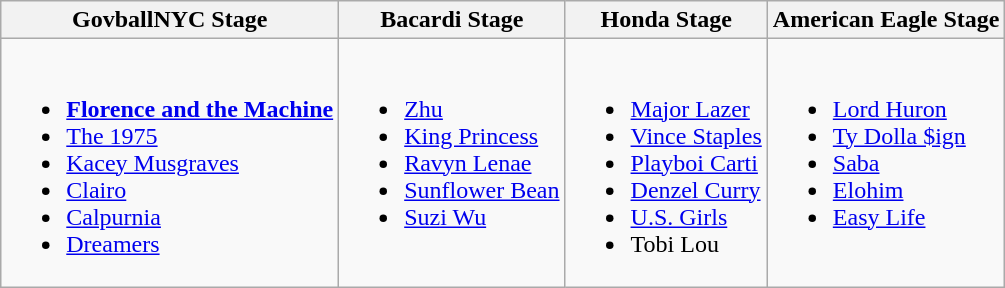<table class="wikitable">
<tr>
<th>GovballNYC Stage</th>
<th>Bacardi Stage</th>
<th>Honda Stage</th>
<th>American Eagle Stage</th>
</tr>
<tr valign="top">
<td><br><ul><li><strong><a href='#'>Florence and the Machine</a></strong></li><li><a href='#'>The 1975</a></li><li><a href='#'>Kacey Musgraves</a></li><li><a href='#'>Clairo</a></li><li><a href='#'>Calpurnia</a></li><li><a href='#'>Dreamers</a></li></ul></td>
<td><br><ul><li><a href='#'>Zhu</a></li><li><a href='#'>King Princess</a></li><li><a href='#'>Ravyn Lenae</a></li><li><a href='#'>Sunflower Bean</a></li><li><a href='#'>Suzi Wu</a></li></ul></td>
<td><br><ul><li><a href='#'>Major Lazer</a></li><li><a href='#'>Vince Staples</a></li><li><a href='#'>Playboi Carti</a></li><li><a href='#'>Denzel Curry</a></li><li><a href='#'>U.S. Girls</a></li><li>Tobi Lou</li></ul></td>
<td><br><ul><li><a href='#'>Lord Huron</a></li><li><a href='#'>Ty Dolla $ign</a></li><li><a href='#'>Saba</a></li><li><a href='#'>Elohim</a></li><li><a href='#'>Easy Life</a></li></ul></td>
</tr>
</table>
